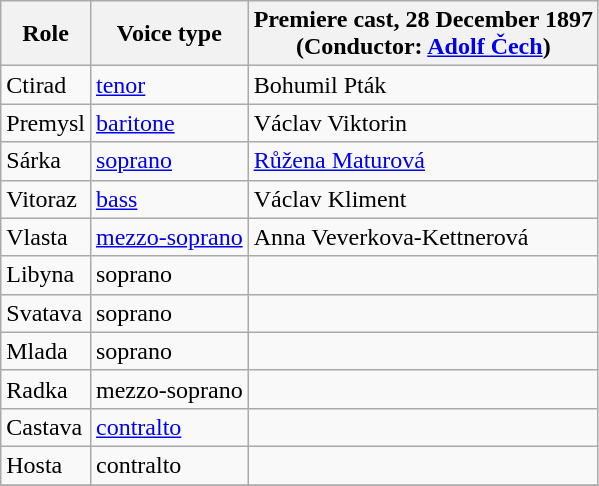<table class="wikitable">
<tr>
<th>Role</th>
<th>Voice type</th>
<th>Premiere cast, 28 December 1897 <br>(Conductor: <a href='#'>Adolf Čech</a>)</th>
</tr>
<tr>
<td>Ctirad</td>
<td><a href='#'>tenor</a></td>
<td>Bohumil Pták</td>
</tr>
<tr>
<td>Premysl</td>
<td><a href='#'>baritone</a></td>
<td>Václav Viktorin</td>
</tr>
<tr>
<td>Sárka</td>
<td><a href='#'>soprano</a></td>
<td><a href='#'>Růžena Maturová</a></td>
</tr>
<tr>
<td>Vitoraz</td>
<td><a href='#'>bass</a></td>
<td>Václav Kliment</td>
</tr>
<tr>
<td>Vlasta</td>
<td><a href='#'>mezzo-soprano</a></td>
<td>Anna Veverkova-Kettnerová</td>
</tr>
<tr>
<td>Libyna</td>
<td>soprano</td>
<td></td>
</tr>
<tr>
<td>Svatava</td>
<td>soprano</td>
<td></td>
</tr>
<tr>
<td>Mlada</td>
<td>soprano</td>
<td></td>
</tr>
<tr>
<td>Radka</td>
<td>mezzo-soprano</td>
<td></td>
</tr>
<tr>
<td>Castava</td>
<td><a href='#'>contralto</a></td>
<td></td>
</tr>
<tr>
<td>Hosta</td>
<td>contralto</td>
<td></td>
</tr>
<tr>
</tr>
</table>
